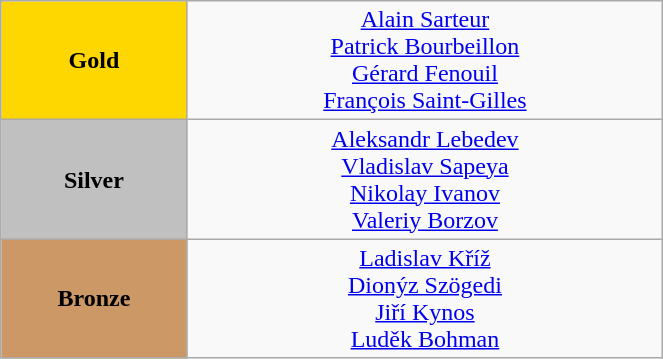<table class="wikitable" style="text-align:center; " width="35%">
<tr>
<td bgcolor="gold"><strong>Gold</strong></td>
<td><a href='#'>Alain Sarteur</a><br><a href='#'>Patrick Bourbeillon</a><br><a href='#'>Gérard Fenouil</a><br><a href='#'>François Saint-Gilles</a><br><small><em></em></small></td>
</tr>
<tr>
<td bgcolor="silver"><strong>Silver</strong></td>
<td><a href='#'>Aleksandr Lebedev</a><br><a href='#'>Vladislav Sapeya</a><br><a href='#'>Nikolay Ivanov</a><br><a href='#'>Valeriy Borzov</a><br><small><em></em></small></td>
</tr>
<tr>
<td bgcolor="CC9966"><strong>Bronze</strong></td>
<td><a href='#'>Ladislav Kříž</a><br><a href='#'>Dionýz Szögedi</a><br><a href='#'>Jiří Kynos</a><br><a href='#'>Luděk Bohman</a><br><small><em></em></small></td>
</tr>
</table>
